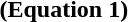<table>
<tr>
<th width="150pt" align="left">(Equation 1)</th>
<th width="225pt" align="left"></th>
</tr>
</table>
